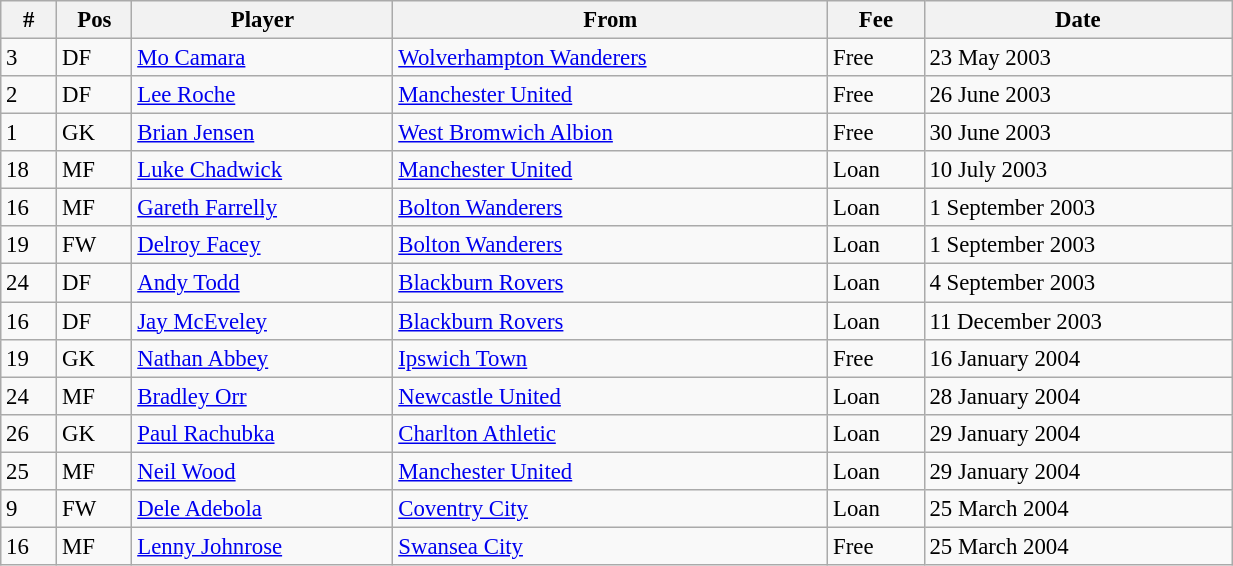<table class="wikitable" style="width:65%; text-align:center; font-size:95%; text-align:left;">
<tr>
<th>#</th>
<th>Pos</th>
<th>Player</th>
<th>From</th>
<th>Fee</th>
<th>Date</th>
</tr>
<tr>
<td>3</td>
<td>DF</td>
<td> <a href='#'>Mo Camara</a></td>
<td><a href='#'>Wolverhampton Wanderers</a></td>
<td>Free</td>
<td>23 May 2003</td>
</tr>
<tr>
<td>2</td>
<td>DF</td>
<td> <a href='#'>Lee Roche</a></td>
<td><a href='#'>Manchester United</a></td>
<td>Free</td>
<td>26 June 2003</td>
</tr>
<tr>
<td>1</td>
<td>GK</td>
<td> <a href='#'>Brian Jensen</a></td>
<td><a href='#'>West Bromwich Albion</a></td>
<td>Free</td>
<td>30 June 2003</td>
</tr>
<tr>
<td>18</td>
<td>MF</td>
<td> <a href='#'>Luke Chadwick</a></td>
<td><a href='#'>Manchester United</a></td>
<td>Loan</td>
<td>10 July 2003</td>
</tr>
<tr>
<td>16</td>
<td>MF</td>
<td> <a href='#'>Gareth Farrelly</a></td>
<td><a href='#'>Bolton Wanderers</a></td>
<td>Loan</td>
<td>1 September 2003</td>
</tr>
<tr>
<td>19</td>
<td>FW</td>
<td> <a href='#'>Delroy Facey</a></td>
<td><a href='#'>Bolton Wanderers</a></td>
<td>Loan</td>
<td>1 September 2003</td>
</tr>
<tr>
<td>24</td>
<td>DF</td>
<td> <a href='#'>Andy Todd</a></td>
<td><a href='#'>Blackburn Rovers</a></td>
<td>Loan</td>
<td>4 September 2003</td>
</tr>
<tr>
<td>16</td>
<td>DF</td>
<td> <a href='#'>Jay McEveley</a></td>
<td><a href='#'>Blackburn Rovers</a></td>
<td>Loan</td>
<td>11 December 2003</td>
</tr>
<tr>
<td>19</td>
<td>GK</td>
<td> <a href='#'>Nathan Abbey</a></td>
<td><a href='#'>Ipswich Town</a></td>
<td>Free</td>
<td>16 January 2004</td>
</tr>
<tr>
<td>24</td>
<td>MF</td>
<td> <a href='#'>Bradley Orr</a></td>
<td><a href='#'>Newcastle United</a></td>
<td>Loan</td>
<td>28 January 2004</td>
</tr>
<tr>
<td>26</td>
<td>GK</td>
<td> <a href='#'>Paul Rachubka</a></td>
<td><a href='#'>Charlton Athletic</a></td>
<td>Loan</td>
<td>29 January 2004</td>
</tr>
<tr>
<td>25</td>
<td>MF</td>
<td> <a href='#'>Neil Wood</a></td>
<td><a href='#'>Manchester United</a></td>
<td>Loan</td>
<td>29 January 2004</td>
</tr>
<tr>
<td>9</td>
<td>FW</td>
<td> <a href='#'>Dele Adebola</a></td>
<td><a href='#'>Coventry City</a></td>
<td>Loan</td>
<td>25 March 2004</td>
</tr>
<tr>
<td>16</td>
<td>MF</td>
<td> <a href='#'>Lenny Johnrose</a></td>
<td><a href='#'>Swansea City</a></td>
<td>Free</td>
<td>25 March 2004</td>
</tr>
</table>
